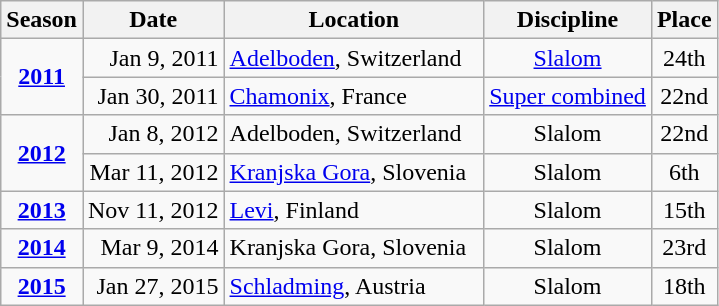<table class=wikitable style="text-align:center">
<tr>
<th>Season</th>
<th>Date</th>
<th>Location</th>
<th>Discipline</th>
<th>Place</th>
</tr>
<tr>
<td rowspan=2><strong><a href='#'>2011</a></strong></td>
<td align=right>Jan 9, 2011</td>
<td align=left><a href='#'>Adelboden</a>, Switzerland</td>
<td><a href='#'>Slalom</a></td>
<td>24th</td>
</tr>
<tr>
<td align=right>Jan 30, 2011</td>
<td align=left><a href='#'>Chamonix</a>, France</td>
<td><a href='#'>Super combined</a></td>
<td>22nd</td>
</tr>
<tr>
<td rowspan=2><strong><a href='#'>2012</a></strong></td>
<td align=right>Jan 8, 2012</td>
<td align=left>Adelboden, Switzerland</td>
<td>Slalom</td>
<td>22nd</td>
</tr>
<tr>
<td align=right>Mar 11, 2012</td>
<td align=left><a href='#'>Kranjska Gora</a>, Slovenia  </td>
<td>Slalom</td>
<td>6th</td>
</tr>
<tr>
<td><strong><a href='#'>2013</a></strong></td>
<td align=right>Nov 11, 2012</td>
<td align=left><a href='#'>Levi</a>, Finland</td>
<td>Slalom</td>
<td>15th</td>
</tr>
<tr>
<td><strong><a href='#'>2014</a></strong></td>
<td align=right>Mar 9, 2014</td>
<td align=left>Kranjska Gora, Slovenia</td>
<td>Slalom</td>
<td>23rd</td>
</tr>
<tr>
<td><strong><a href='#'>2015</a></strong></td>
<td align=right>Jan 27, 2015</td>
<td align=left><a href='#'>Schladming</a>, Austria</td>
<td>Slalom</td>
<td>18th</td>
</tr>
</table>
